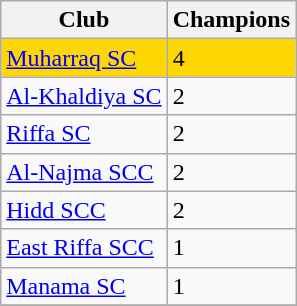<table class="wikitable sortable">
<tr>
<th>Club</th>
<th>Champions</th>
</tr>
<tr ! style="background:gold;">
<td><a href='#'>Muharraq SC</a></td>
<td>4</td>
</tr>
<tr>
<td><a href='#'>Al-Khaldiya SC</a></td>
<td>2</td>
</tr>
<tr>
<td><a href='#'>Riffa SC</a></td>
<td>2</td>
</tr>
<tr>
<td><a href='#'>Al-Najma SCC</a></td>
<td>2</td>
</tr>
<tr>
<td><a href='#'>Hidd SCC</a></td>
<td>2</td>
</tr>
<tr>
<td><a href='#'>East Riffa SCC</a></td>
<td>1</td>
</tr>
<tr>
<td><a href='#'>Manama SC</a></td>
<td>1</td>
</tr>
<tr>
</tr>
</table>
